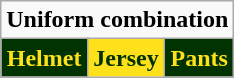<table class="wikitable"  style="display: inline-table;">
<tr>
<td align="center" Colspan="3"><strong>Uniform combination</strong></td>
</tr>
<tr align="center">
<td style="background:#003300; color:#fee11a"><strong>Helmet</strong></td>
<td style="background:#fee11a; color:#003300"><strong>Jersey</strong></td>
<td style="background:#003300; color:#fee11a"><strong>Pants</strong></td>
</tr>
</table>
